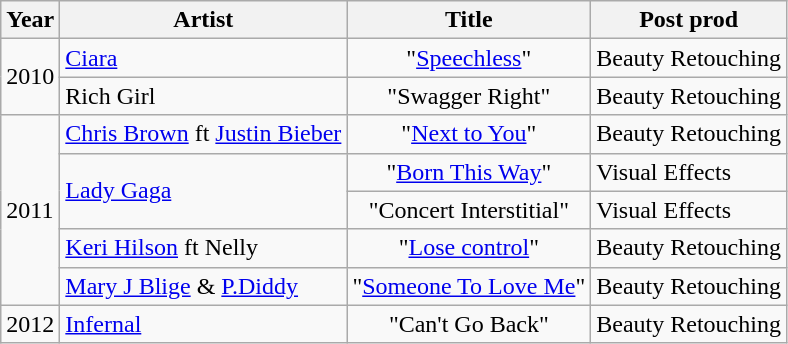<table class="wikitable">
<tr>
<th>Year</th>
<th>Artist</th>
<th>Title</th>
<th>Post prod</th>
</tr>
<tr>
<td rowspan="2">2010</td>
<td><a href='#'>Ciara</a></td>
<td style="text-align:center;">"<a href='#'>Speechless</a>"</td>
<td>Beauty Retouching</td>
</tr>
<tr>
<td>Rich Girl</td>
<td style="text-align:center;">"Swagger Right"</td>
<td>Beauty Retouching</td>
</tr>
<tr>
<td rowspan="5">2011</td>
<td><a href='#'>Chris Brown</a> ft <a href='#'>Justin Bieber</a></td>
<td style="text-align:center;">"<a href='#'>Next to You</a>"</td>
<td>Beauty Retouching</td>
</tr>
<tr>
<td rowspan="2"><a href='#'>Lady Gaga</a></td>
<td style="text-align:center;">"<a href='#'>Born This Way</a>"</td>
<td>Visual Effects</td>
</tr>
<tr>
<td style="text-align:center;">"Concert Interstitial"</td>
<td>Visual Effects</td>
</tr>
<tr>
<td><a href='#'>Keri Hilson</a> ft Nelly</td>
<td style="text-align:center;">"<a href='#'>Lose control</a>"</td>
<td>Beauty Retouching</td>
</tr>
<tr>
<td><a href='#'>Mary J Blige</a> & <a href='#'>P.Diddy</a></td>
<td style="text-align:center;">"<a href='#'>Someone To Love Me</a>"</td>
<td>Beauty Retouching</td>
</tr>
<tr>
<td>2012</td>
<td><a href='#'>Infernal</a></td>
<td style="text-align:center;">"Can't Go Back"</td>
<td>Beauty Retouching</td>
</tr>
</table>
